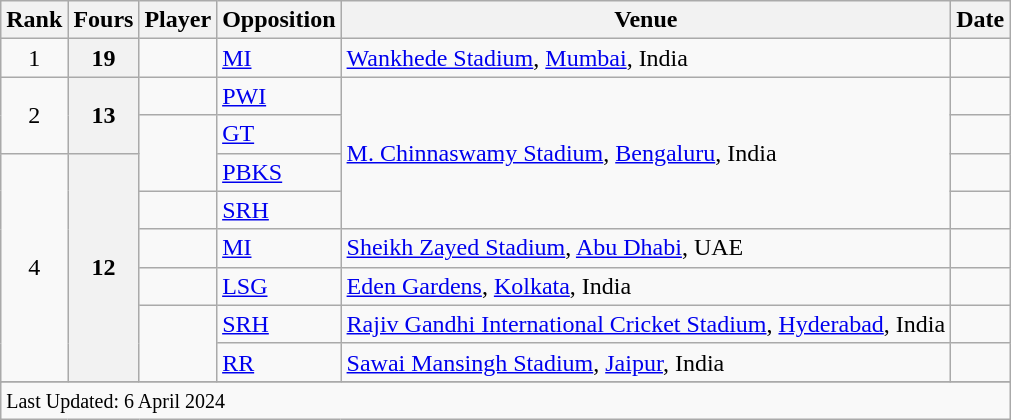<table class="wikitable">
<tr>
<th>Rank</th>
<th>Fours</th>
<th>Player</th>
<th>Opposition</th>
<th>Venue</th>
<th>Date</th>
</tr>
<tr>
<td align=center>1</td>
<th scope=row style=text-align:center;>19</th>
<td></td>
<td><a href='#'>MI</a></td>
<td><a href='#'>Wankhede Stadium</a>, <a href='#'>Mumbai</a>, India</td>
<td></td>
</tr>
<tr>
<td align=center rowspan=2>2</td>
<th scope=row style=text-align:center; rowspan=2>13</th>
<td></td>
<td><a href='#'>PWI</a></td>
<td rowspan=4><a href='#'>M. Chinnaswamy Stadium</a>, <a href='#'>Bengaluru</a>, India</td>
<td></td>
</tr>
<tr>
<td rowspan=2></td>
<td><a href='#'>GT</a></td>
<td></td>
</tr>
<tr>
<td align=center rowspan=6>4</td>
<th scope=row style=text-align:center; rowspan=6>12</th>
<td><a href='#'>PBKS</a></td>
<td></td>
</tr>
<tr>
<td></td>
<td><a href='#'>SRH</a></td>
<td></td>
</tr>
<tr>
<td></td>
<td><a href='#'>MI</a></td>
<td><a href='#'>Sheikh Zayed Stadium</a>, <a href='#'>Abu Dhabi</a>, UAE</td>
<td></td>
</tr>
<tr>
<td></td>
<td><a href='#'>LSG</a></td>
<td><a href='#'>Eden Gardens</a>, <a href='#'>Kolkata</a>, India</td>
<td></td>
</tr>
<tr>
<td rowspan=2></td>
<td><a href='#'>SRH</a></td>
<td><a href='#'>Rajiv Gandhi International Cricket Stadium</a>, <a href='#'>Hyderabad</a>, India</td>
<td></td>
</tr>
<tr>
<td><a href='#'>RR</a></td>
<td><a href='#'>Sawai Mansingh Stadium</a>, <a href='#'>Jaipur</a>, India</td>
<td></td>
</tr>
<tr>
</tr>
<tr class=sortbottom>
<td colspan=6><small>Last Updated: 6 April 2024</small></td>
</tr>
</table>
